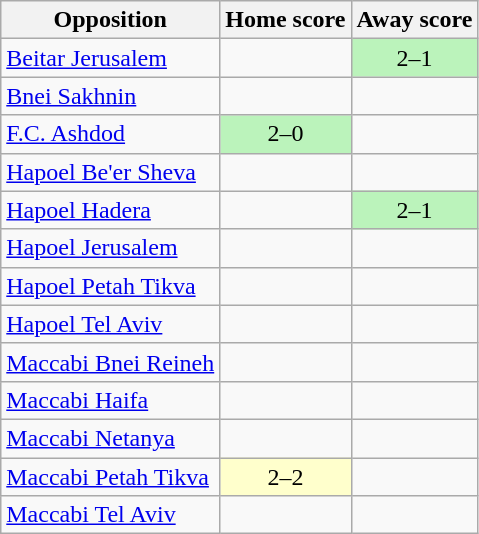<table class="wikitable" style="text-align: center;">
<tr>
<th>Opposition</th>
<th>Home score</th>
<th>Away score</th>
</tr>
<tr>
<td align=left><a href='#'>Beitar Jerusalem</a></td>
<td></td>
<td bgcolor=#BBF3BB>2–1</td>
</tr>
<tr>
<td align=left><a href='#'>Bnei Sakhnin</a></td>
<td></td>
<td></td>
</tr>
<tr>
<td align=left><a href='#'>F.C. Ashdod</a></td>
<td bgcolor=#BBF3BB>2–0</td>
<td></td>
</tr>
<tr>
<td align=left><a href='#'>Hapoel Be'er Sheva</a></td>
<td></td>
<td></td>
</tr>
<tr>
<td align=left><a href='#'>Hapoel Hadera</a></td>
<td></td>
<td bgcolor=#BBF3BB>2–1</td>
</tr>
<tr>
<td align=left><a href='#'>Hapoel Jerusalem</a></td>
<td></td>
<td></td>
</tr>
<tr>
<td align=left><a href='#'>Hapoel Petah Tikva</a></td>
<td></td>
<td></td>
</tr>
<tr>
<td align=left><a href='#'>Hapoel Tel Aviv</a></td>
<td></td>
<td></td>
</tr>
<tr>
<td align=left><a href='#'>Maccabi Bnei Reineh</a></td>
<td></td>
<td></td>
</tr>
<tr>
<td align=left><a href='#'>Maccabi Haifa</a></td>
<td></td>
<td></td>
</tr>
<tr>
<td align=left><a href='#'>Maccabi Netanya</a></td>
<td></td>
<td></td>
</tr>
<tr>
<td align=left><a href='#'>Maccabi Petah Tikva</a></td>
<td bgcolor=#FFFFCC>2–2</td>
<td></td>
</tr>
<tr>
<td align=left><a href='#'>Maccabi Tel Aviv</a></td>
<td></td>
<td></td>
</tr>
</table>
